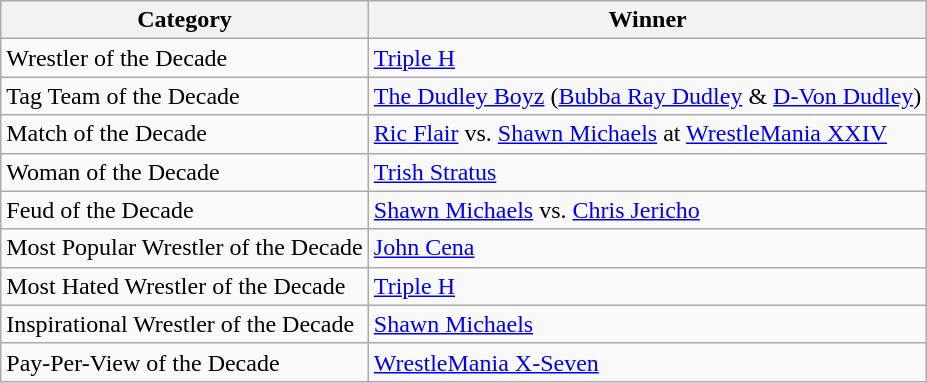<table class="wikitable plainrowheaders">
<tr>
<th>Category</th>
<th>Winner</th>
</tr>
<tr>
<td>Wrestler of the Decade</td>
<td><a href='#'>Triple H</a></td>
</tr>
<tr>
<td>Tag Team of the Decade</td>
<td><a href='#'>The Dudley Boyz</a> (<a href='#'>Bubba Ray Dudley</a> & <a href='#'>D-Von Dudley</a>)</td>
</tr>
<tr>
<td>Match of the Decade</td>
<td><a href='#'>Ric Flair</a> vs. <a href='#'>Shawn Michaels</a> at <a href='#'>WrestleMania XXIV</a></td>
</tr>
<tr>
<td>Woman of the Decade</td>
<td><a href='#'>Trish Stratus</a></td>
</tr>
<tr>
<td>Feud of the Decade</td>
<td><a href='#'>Shawn Michaels</a> vs. <a href='#'>Chris Jericho</a></td>
</tr>
<tr>
<td>Most Popular Wrestler of the Decade</td>
<td><a href='#'>John Cena</a></td>
</tr>
<tr>
<td>Most Hated Wrestler of the Decade</td>
<td><a href='#'>Triple H</a></td>
</tr>
<tr>
<td>Inspirational Wrestler of the Decade</td>
<td><a href='#'>Shawn Michaels</a></td>
</tr>
<tr>
<td>Pay-Per-View of the Decade</td>
<td><a href='#'>WrestleMania X-Seven</a></td>
</tr>
</table>
